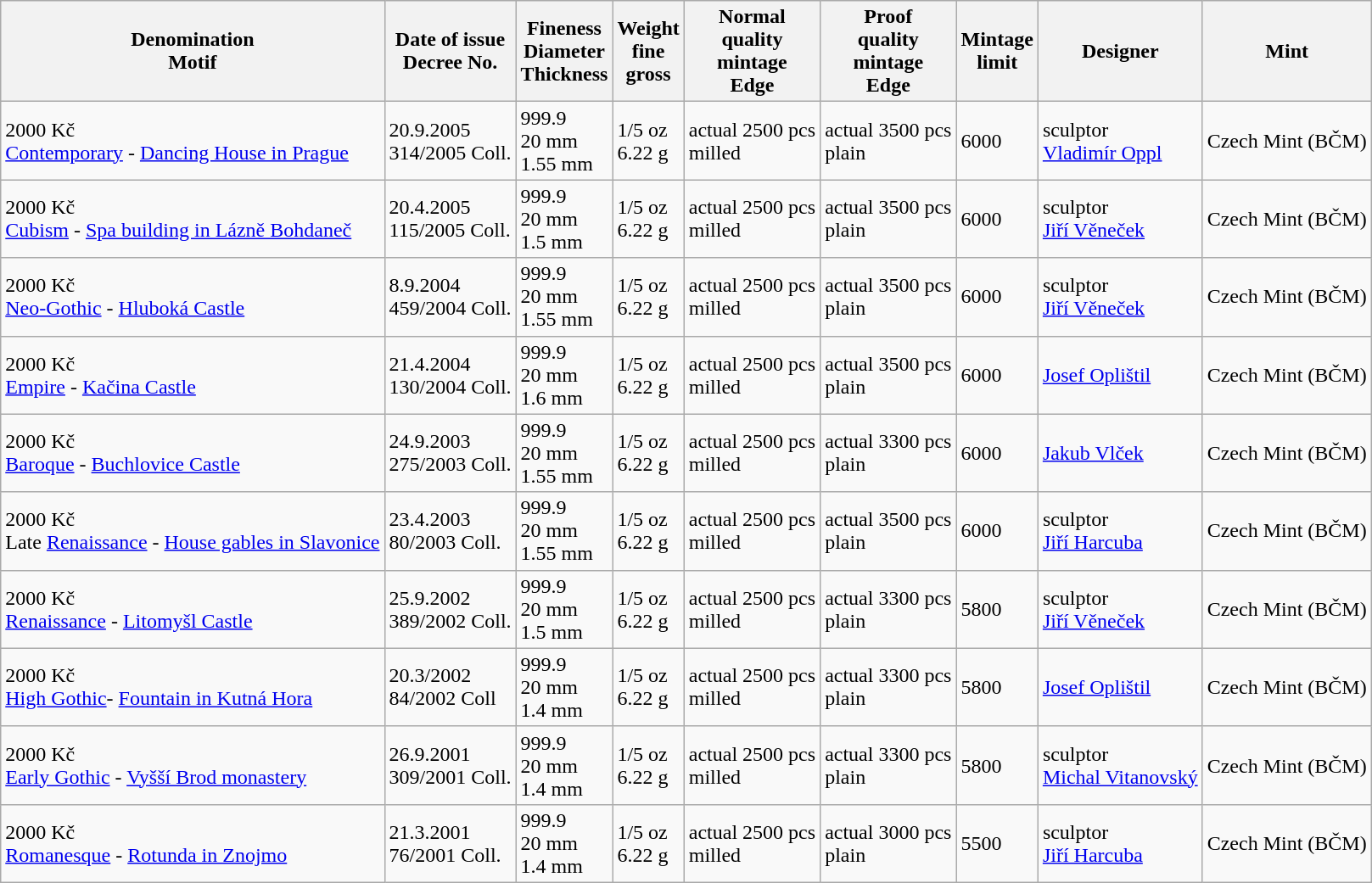<table class="wikitable">
<tr>
<th>Denomination<br>Motif</th>
<th>Date of issue<br>Decree No.</th>
<th>Fineness<br>Diameter<br>Thickness</th>
<th>Weight<br>fine<br>gross</th>
<th>Normal<br>quality<br>mintage<br>Edge</th>
<th>Proof<br>quality<br>mintage<br>Edge</th>
<th>Mintage<br>limit</th>
<th>Designer</th>
<th>Mint</th>
</tr>
<tr>
<td>2000 Kč<br><a href='#'>Contemporary</a> - <a href='#'>Dancing House in Prague</a></td>
<td>20.9.2005<br>314/2005 Coll.</td>
<td>999.9<br>20 mm<br>1.55 mm</td>
<td>1/5 oz<br>6.22 g</td>
<td>actual 2500 pcs<br>milled</td>
<td>actual 3500 pcs<br>plain</td>
<td>6000</td>
<td>sculptor<br><a href='#'>Vladimír Oppl</a></td>
<td>Czech Mint (BČM)</td>
</tr>
<tr>
<td>2000 Kč<br><a href='#'>Cubism</a> - <a href='#'>Spa building in Lázně Bohdaneč</a></td>
<td>20.4.2005<br>115/2005 Coll.</td>
<td>999.9<br>20 mm<br>1.5 mm</td>
<td>1/5 oz<br>6.22 g</td>
<td>actual 2500 pcs<br>milled</td>
<td>actual 3500 pcs<br>plain</td>
<td>6000</td>
<td>sculptor<br><a href='#'>Jiří Věneček</a></td>
<td>Czech Mint (BČM)</td>
</tr>
<tr>
<td>2000 Kč<br><a href='#'>Neo-Gothic</a> - <a href='#'>Hluboká Castle</a></td>
<td>8.9.2004<br>459/2004 Coll.</td>
<td>999.9<br>20 mm<br>1.55 mm</td>
<td>1/5 oz<br>6.22 g</td>
<td>actual 2500 pcs<br>milled</td>
<td>actual 3500 pcs<br>plain</td>
<td>6000</td>
<td>sculptor<br><a href='#'>Jiří Věneček</a></td>
<td>Czech Mint (BČM)</td>
</tr>
<tr>
<td>2000 Kč<br><a href='#'>Empire</a> - <a href='#'>Kačina Castle</a></td>
<td>21.4.2004<br>130/2004 Coll.</td>
<td>999.9<br>20 mm<br>1.6 mm</td>
<td>1/5 oz<br>6.22 g</td>
<td>actual 2500 pcs<br>milled</td>
<td>actual 3500 pcs<br>plain</td>
<td>6000</td>
<td><a href='#'>Josef Oplištil</a></td>
<td>Czech Mint (BČM)</td>
</tr>
<tr>
<td>2000 Kč<br><a href='#'>Baroque</a> - <a href='#'>Buchlovice Castle</a></td>
<td>24.9.2003<br>275/2003 Coll.</td>
<td>999.9<br>20 mm<br>1.55 mm</td>
<td>1/5 oz<br>6.22 g</td>
<td>actual 2500 pcs<br>milled</td>
<td>actual 3300 pcs<br>plain</td>
<td>6000</td>
<td><a href='#'>Jakub Vlček</a></td>
<td>Czech Mint (BČM)</td>
</tr>
<tr>
<td>2000 Kč<br>Late <a href='#'>Renaissance</a> - <a href='#'>House gables in Slavonice</a></td>
<td>23.4.2003<br>80/2003 Coll.</td>
<td>999.9<br>20 mm<br>1.55 mm</td>
<td>1/5 oz<br>6.22 g</td>
<td>actual 2500 pcs<br>milled</td>
<td>actual 3500 pcs<br>plain</td>
<td>6000</td>
<td>sculptor<br><a href='#'>Jiří Harcuba</a></td>
<td>Czech Mint (BČM)</td>
</tr>
<tr>
<td>2000 Kč<br><a href='#'>Renaissance</a> - <a href='#'>Litomyšl Castle</a></td>
<td>25.9.2002<br>389/2002 Coll.</td>
<td>999.9<br>20 mm<br>1.5 mm</td>
<td>1/5 oz<br>6.22 g</td>
<td>actual 2500 pcs<br>milled</td>
<td>actual 3300 pcs<br>plain</td>
<td>5800</td>
<td>sculptor<br><a href='#'>Jiří Věneček</a></td>
<td>Czech Mint (BČM)</td>
</tr>
<tr>
<td>2000 Kč<br><a href='#'>High Gothic</a>- <a href='#'>Fountain in Kutná Hora</a></td>
<td>20.3/2002<br>84/2002 Coll</td>
<td>999.9<br>20 mm<br>1.4 mm</td>
<td>1/5 oz<br>6.22 g</td>
<td>actual 2500 pcs<br>milled</td>
<td>actual 3300 pcs<br>plain</td>
<td>5800</td>
<td><a href='#'>Josef Oplištil</a></td>
<td>Czech Mint (BČM)</td>
</tr>
<tr>
<td>2000 Kč<br><a href='#'>Early Gothic</a> - <a href='#'>Vyšší Brod monastery</a></td>
<td>26.9.2001<br>309/2001 Coll.</td>
<td>999.9<br>20 mm<br>1.4 mm</td>
<td>1/5 oz<br>6.22 g</td>
<td>actual 2500 pcs<br>milled</td>
<td>actual 3300 pcs<br>plain</td>
<td>5800</td>
<td>sculptor<br><a href='#'>Michal Vitanovský</a></td>
<td>Czech Mint (BČM)</td>
</tr>
<tr>
<td>2000 Kč<br><a href='#'>Romanesque</a> - <a href='#'>Rotunda in Znojmo</a></td>
<td>21.3.2001<br>76/2001 Coll.</td>
<td>999.9<br>20 mm<br>1.4 mm</td>
<td>1/5 oz<br>6.22 g</td>
<td>actual 2500 pcs<br>milled</td>
<td>actual 3000 pcs<br>plain</td>
<td>5500</td>
<td>sculptor<br><a href='#'>Jiří Harcuba</a></td>
<td>Czech Mint (BČM)</td>
</tr>
</table>
